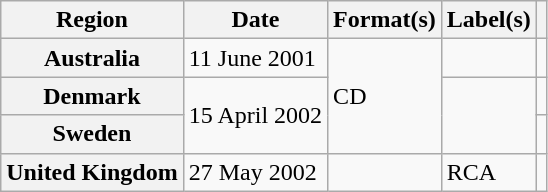<table class="wikitable plainrowheaders">
<tr>
<th scope="col">Region</th>
<th scope="col">Date</th>
<th scope="col">Format(s)</th>
<th scope="col">Label(s)</th>
<th scope="col"></th>
</tr>
<tr>
<th scope="row">Australia</th>
<td>11 June 2001</td>
<td rowspan="3">CD</td>
<td></td>
<td></td>
</tr>
<tr>
<th scope="row">Denmark</th>
<td rowspan="2">15 April 2002</td>
<td rowspan="2"></td>
<td></td>
</tr>
<tr>
<th scope="row">Sweden</th>
<td></td>
</tr>
<tr>
<th scope="row">United Kingdom</th>
<td>27 May 2002</td>
<td></td>
<td>RCA</td>
<td></td>
</tr>
</table>
